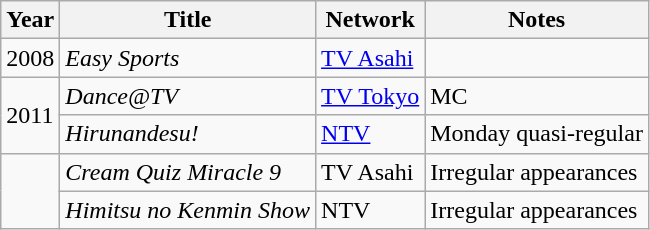<table class="wikitable">
<tr>
<th>Year</th>
<th>Title</th>
<th>Network</th>
<th>Notes</th>
</tr>
<tr>
<td>2008</td>
<td><em>Easy Sports</em></td>
<td><a href='#'>TV Asahi</a></td>
<td></td>
</tr>
<tr>
<td rowspan="2">2011</td>
<td><em>Dance@TV</em></td>
<td><a href='#'>TV Tokyo</a></td>
<td>MC</td>
</tr>
<tr>
<td><em>Hirunandesu!</em></td>
<td><a href='#'>NTV</a></td>
<td>Monday quasi-regular</td>
</tr>
<tr>
<td rowspan="2"></td>
<td><em>Cream Quiz Miracle 9</em></td>
<td>TV Asahi</td>
<td>Irregular appearances</td>
</tr>
<tr>
<td><em>Himitsu no Kenmin Show</em></td>
<td>NTV</td>
<td>Irregular appearances</td>
</tr>
</table>
